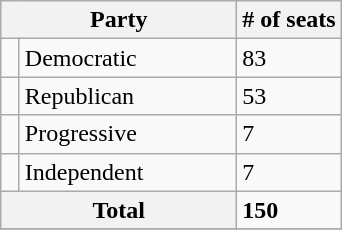<table class="wikitable sortable">
<tr>
<th colspan="2" style="width:150px;">Party</th>
<th># of seats</th>
</tr>
<tr>
<td></td>
<td>Democratic</td>
<td>83</td>
</tr>
<tr>
<td></td>
<td>Republican</td>
<td>53</td>
</tr>
<tr>
<td></td>
<td>Progressive</td>
<td>7</td>
</tr>
<tr>
<td></td>
<td>Independent</td>
<td>7</td>
</tr>
<tr>
<th colspan=2>Total</th>
<td><strong>150</strong></td>
</tr>
<tr>
</tr>
</table>
